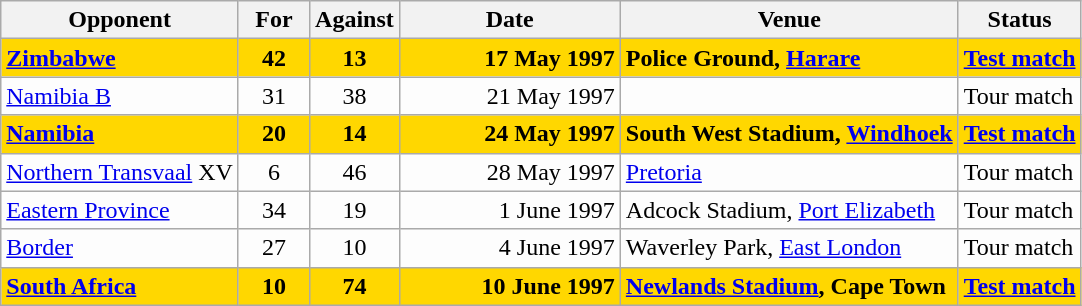<table class=wikitable>
<tr>
<th>Opponent</th>
<th>For</th>
<th>Against</th>
<th>Date</th>
<th>Venue</th>
<th>Status</th>
</tr>
<tr bgcolor=gold>
<td><strong><a href='#'>Zimbabwe</a></strong></td>
<td align=center width=40><strong>42</strong></td>
<td align=center width=40><strong>13</strong></td>
<td width=140 align=right><strong>17 May 1997</strong></td>
<td><strong>Police Ground, <a href='#'>Harare</a></strong></td>
<td><strong><a href='#'>Test match</a></strong></td>
</tr>
<tr bgcolor=#fdfdfd>
<td><a href='#'>Namibia B</a></td>
<td align=center width=40>31</td>
<td align=center width=40>38</td>
<td width=140 align=right>21 May 1997</td>
<td></td>
<td>Tour match</td>
</tr>
<tr bgcolor=gold>
<td><strong><a href='#'>Namibia</a></strong></td>
<td align=center width=40><strong>20</strong></td>
<td align=center width=40><strong>14</strong></td>
<td width=140 align=right><strong>24 May 1997</strong></td>
<td><strong>South West Stadium, <a href='#'>Windhoek</a></strong></td>
<td><strong><a href='#'>Test match</a></strong></td>
</tr>
<tr bgcolor=#fdfdfd>
<td><a href='#'>Northern Transvaal</a> XV</td>
<td align=center width=40>6</td>
<td align=center width=40>46</td>
<td width=140 align=right>28 May 1997</td>
<td><a href='#'>Pretoria</a></td>
<td>Tour match</td>
</tr>
<tr bgcolor=#fdfdfd>
<td><a href='#'>Eastern Province</a></td>
<td align=center width=40>34</td>
<td align=center width=40>19</td>
<td width=140 align=right>1 June 1997</td>
<td>Adcock Stadium, <a href='#'>Port Elizabeth</a></td>
<td>Tour match</td>
</tr>
<tr bgcolor=#fdfdfd>
<td><a href='#'>Border</a></td>
<td align=center width=40>27</td>
<td align=center width=40>10</td>
<td width=140 align=right>4 June 1997</td>
<td>Waverley Park, <a href='#'>East London</a></td>
<td>Tour match</td>
</tr>
<tr bgcolor=gold>
<td><strong><a href='#'>South Africa</a></strong></td>
<td align=center width=40><strong>10</strong></td>
<td align=center width=40><strong>74</strong></td>
<td width=140 align=right><strong>10 June 1997</strong></td>
<td><strong><a href='#'>Newlands Stadium</a>, Cape Town</strong></td>
<td><strong><a href='#'>Test match</a></strong></td>
</tr>
</table>
